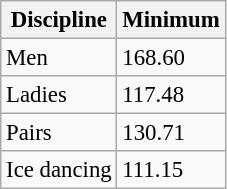<table class="wikitable" style="font-size:95%;">
<tr>
<th>Discipline</th>
<th>Minimum</th>
</tr>
<tr>
<td>Men</td>
<td>168.60</td>
</tr>
<tr>
<td>Ladies</td>
<td>117.48</td>
</tr>
<tr>
<td>Pairs</td>
<td>130.71</td>
</tr>
<tr>
<td>Ice dancing</td>
<td>111.15</td>
</tr>
</table>
